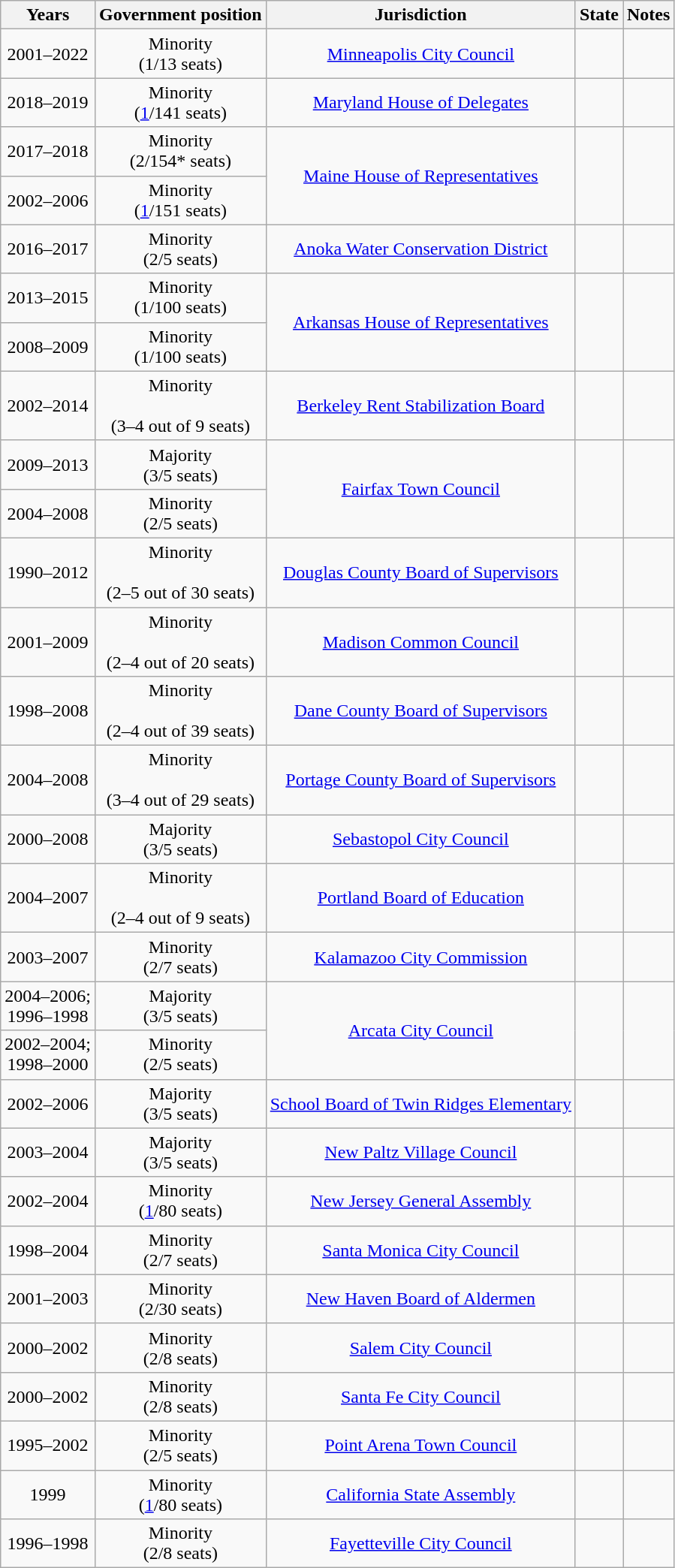<table class="wikitable" style="text-align:center">
<tr>
<th>Years</th>
<th>Government position</th>
<th>Jurisdiction</th>
<th>State</th>
<th>Notes</th>
</tr>
<tr>
<td>2001–2022</td>
<td> Minority<br>(1/13 seats)<br></td>
<td><a href='#'>Minneapolis City Council</a></td>
<td></td>
<td></td>
</tr>
<tr>
<td>2018–2019</td>
<td> Minority<br>(<a href='#'>1</a>/141 seats)</td>
<td><a href='#'>Maryland House of Delegates</a></td>
<td></td>
<td></td>
</tr>
<tr>
<td>2017–2018</td>
<td> Minority<br>(2/154* seats)</td>
<td rowspan=2><a href='#'>Maine House of Representatives</a></td>
<td rowspan=2></td>
<td rowspan=2></td>
</tr>
<tr>
<td>2002–2006</td>
<td>Minority<br>(<a href='#'>1</a>/151 seats)</td>
</tr>
<tr>
<td>2016–2017</td>
<td> Minority<br>(2/5 seats)</td>
<td><a href='#'>Anoka Water Conservation District</a></td>
<td></td>
<td></td>
</tr>
<tr>
<td>2013–2015</td>
<td> Minority<br>(1/100 seats)</td>
<td rowspan=2><a href='#'>Arkansas House of Representatives</a></td>
<td rowspan=2></td>
<td rowspan=2></td>
</tr>
<tr>
<td>2008–2009</td>
<td> Minority<br>(1/100 seats)</td>
</tr>
<tr>
<td>2002–2014</td>
<td> Minority<br><em></em><br>(3–4 out of 9 seats)</td>
<td><a href='#'>Berkeley Rent Stabilization Board</a></td>
<td></td>
<td></td>
</tr>
<tr>
<td>2009–2013</td>
<td> Majority<br>(3/5 seats)</td>
<td rowspan=2><a href='#'>Fairfax Town Council</a></td>
<td rowspan=2></td>
<td rowspan=2></td>
</tr>
<tr>
<td>2004–2008</td>
<td> Minority<br>(2/5 seats)</td>
</tr>
<tr>
<td>1990–2012</td>
<td> Minority<br><em></em><br>(2–5 out of 30 seats)</td>
<td><a href='#'>Douglas County Board of Supervisors</a></td>
<td></td>
<td></td>
</tr>
<tr>
<td>2001–2009</td>
<td> Minority<br><em></em><br>(2–4 out of 20 seats)</td>
<td><a href='#'>Madison Common Council</a></td>
<td></td>
<td></td>
</tr>
<tr>
<td>1998–2008</td>
<td> Minority<br><em></em><br>(2–4 out of 39 seats)</td>
<td><a href='#'>Dane County Board of Supervisors</a></td>
<td></td>
<td></td>
</tr>
<tr>
<td>2004–2008</td>
<td> Minority<br><em></em><br>(3–4 out of 29 seats)</td>
<td><a href='#'>Portage County Board of Supervisors</a></td>
<td></td>
<td></td>
</tr>
<tr>
<td>2000–2008</td>
<td> Majority<br>(3/5 seats)</td>
<td><a href='#'>Sebastopol City Council</a></td>
<td></td>
<td></td>
</tr>
<tr>
<td>2004–2007</td>
<td> Minority<br><em></em><br>(2–4 out of 9 seats)</td>
<td><a href='#'>Portland Board of Education</a></td>
<td></td>
<td></td>
</tr>
<tr>
<td>2003–2007</td>
<td> Minority<br>(2/7 seats)</td>
<td><a href='#'>Kalamazoo City Commission</a></td>
<td></td>
<td></td>
</tr>
<tr>
<td>2004–2006;<br>1996–1998</td>
<td> Majority<br>(3/5 seats)</td>
<td rowspan=2><a href='#'>Arcata City Council</a></td>
<td rowspan=2></td>
<td rowspan=2></td>
</tr>
<tr>
<td>2002–2004;<br>1998–2000</td>
<td> Minority<br>(2/5 seats)</td>
</tr>
<tr>
<td>2002–2006</td>
<td> Majority<br>(3/5 seats)</td>
<td><a href='#'>School Board of Twin Ridges Elementary</a></td>
<td></td>
<td></td>
</tr>
<tr>
<td>2003–2004</td>
<td> Majority<br>(3/5 seats)</td>
<td><a href='#'>New Paltz Village Council</a></td>
<td></td>
<td></td>
</tr>
<tr>
<td>2002–2004</td>
<td> Minority<br>(<a href='#'>1</a>/80 seats)</td>
<td><a href='#'>New Jersey General Assembly</a></td>
<td></td>
<td></td>
</tr>
<tr>
<td>1998–2004</td>
<td> Minority<br>(2/7 seats)</td>
<td><a href='#'>Santa Monica City Council</a></td>
<td></td>
<td></td>
</tr>
<tr>
<td>2001–2003</td>
<td> Minority<br>(2/30 seats)</td>
<td><a href='#'>New Haven Board of Aldermen</a></td>
<td></td>
<td></td>
</tr>
<tr>
<td>2000–2002</td>
<td> Minority<br>(2/8 seats)</td>
<td><a href='#'>Salem City Council</a></td>
<td></td>
<td></td>
</tr>
<tr>
<td>2000–2002</td>
<td> Minority<br>(2/8 seats)</td>
<td><a href='#'>Santa Fe City Council</a></td>
<td></td>
<td></td>
</tr>
<tr>
<td>1995–2002</td>
<td> Minority<br>(2/5 seats)</td>
<td><a href='#'>Point Arena Town Council</a></td>
<td></td>
<td></td>
</tr>
<tr>
<td>1999</td>
<td> Minority<br>(<a href='#'>1</a>/80 seats)</td>
<td><a href='#'>California State Assembly</a></td>
<td></td>
<td></td>
</tr>
<tr>
<td>1996–1998</td>
<td> Minority<br>(2/8 seats)</td>
<td><a href='#'>Fayetteville City Council</a></td>
<td></td>
<td></td>
</tr>
</table>
